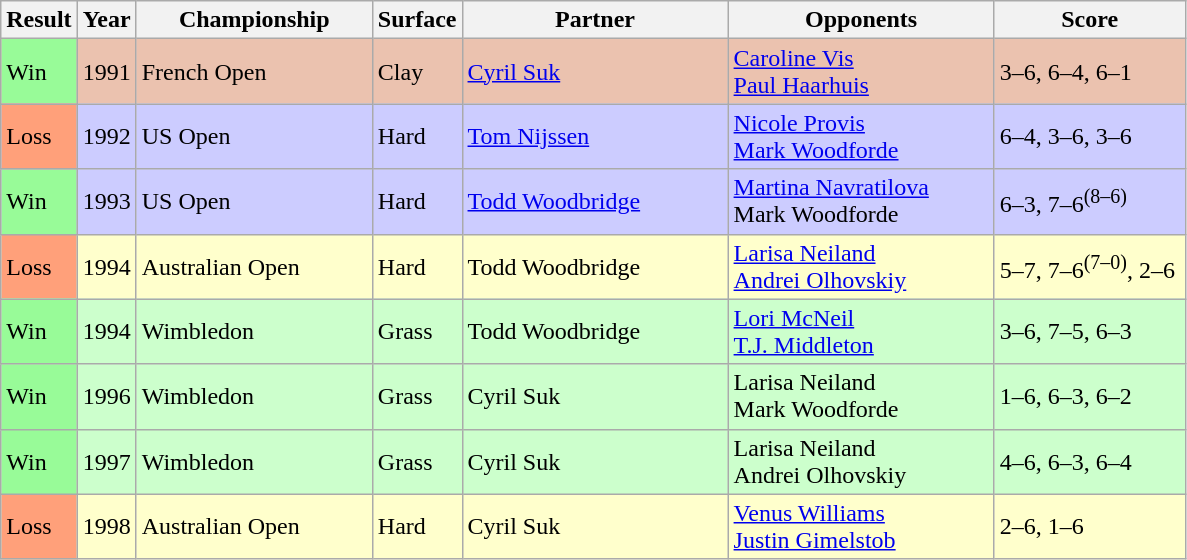<table class="sortable wikitable">
<tr>
<th style="width:40px">Result</th>
<th style="width:30px">Year</th>
<th style="width:150px">Championship</th>
<th style="width:50px">Surface</th>
<th style="width:170px">Partner</th>
<th style="width:170px">Opponents</th>
<th style="width:120px"  class="unsortable">Score</th>
</tr>
<tr style="background:#ebc2af;">
<td style="background:#98fb98;">Win</td>
<td>1991</td>
<td>French Open</td>
<td>Clay</td>
<td> <a href='#'>Cyril Suk</a></td>
<td> <a href='#'>Caroline Vis</a> <br>  <a href='#'>Paul Haarhuis</a></td>
<td>3–6, 6–4, 6–1</td>
</tr>
<tr style="background:#ccccff;">
<td style="background:#ffa07a;">Loss</td>
<td>1992</td>
<td>US Open</td>
<td>Hard</td>
<td> <a href='#'>Tom Nijssen</a></td>
<td> <a href='#'>Nicole Provis</a> <br>  <a href='#'>Mark Woodforde</a></td>
<td>6–4, 3–6, 3–6</td>
</tr>
<tr style="background:#ccccff;">
<td style="background:#98fb98;">Win</td>
<td>1993</td>
<td>US Open</td>
<td>Hard</td>
<td> <a href='#'>Todd Woodbridge</a></td>
<td> <a href='#'>Martina Navratilova</a> <br>  Mark Woodforde</td>
<td>6–3, 7–6<sup>(8–6)</sup></td>
</tr>
<tr style="background:#ffffcc;">
<td style="background:#ffa07a;">Loss</td>
<td>1994</td>
<td>Australian Open</td>
<td>Hard</td>
<td> Todd Woodbridge</td>
<td> <a href='#'>Larisa Neiland</a> <br>  <a href='#'>Andrei Olhovskiy</a></td>
<td>5–7, 7–6<sup>(7–0)</sup>, 2–6</td>
</tr>
<tr style="background:#ccffcc;">
<td style="background:#98fb98;">Win</td>
<td>1994</td>
<td>Wimbledon</td>
<td>Grass</td>
<td> Todd Woodbridge</td>
<td> <a href='#'>Lori McNeil</a><br>  <a href='#'>T.J. Middleton</a></td>
<td>3–6, 7–5, 6–3</td>
</tr>
<tr style="background:#ccffcc;">
<td style="background:#98fb98;">Win</td>
<td>1996</td>
<td>Wimbledon</td>
<td>Grass</td>
<td> Cyril Suk</td>
<td> Larisa Neiland <br>  Mark Woodforde</td>
<td>1–6, 6–3, 6–2</td>
</tr>
<tr style="background:#ccffcc;">
<td style="background:#98fb98;">Win</td>
<td>1997</td>
<td>Wimbledon</td>
<td>Grass</td>
<td> Cyril Suk</td>
<td> Larisa Neiland <br>  Andrei Olhovskiy</td>
<td>4–6, 6–3, 6–4</td>
</tr>
<tr style="background:#ffffcc;">
<td style="background:#ffa07a;">Loss</td>
<td>1998</td>
<td>Australian Open</td>
<td>Hard</td>
<td> Cyril Suk</td>
<td> <a href='#'>Venus Williams</a> <br>  <a href='#'>Justin Gimelstob</a></td>
<td>2–6, 1–6</td>
</tr>
</table>
